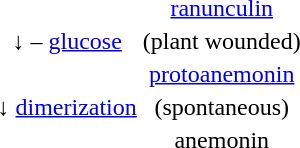<table style="text-align:center">
<tr>
<td></td>
<td><a href='#'>ranunculin</a></td>
</tr>
<tr>
<td>↓ – <a href='#'>glucose</a></td>
<td>(plant wounded)</td>
</tr>
<tr>
<td></td>
<td><a href='#'>protoanemonin</a></td>
</tr>
<tr>
<td>↓ <a href='#'>dimerization</a></td>
<td>(spontaneous)</td>
</tr>
<tr>
<td></td>
<td>anemonin</td>
</tr>
</table>
